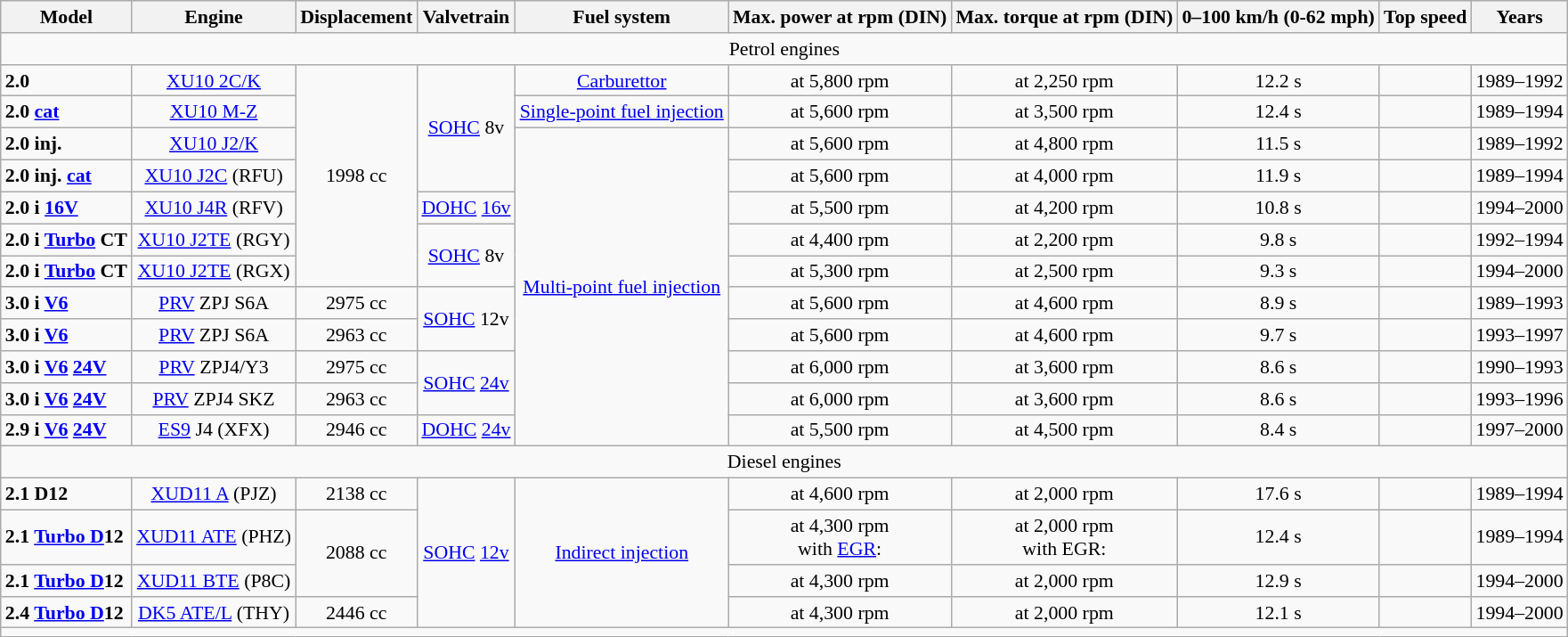<table class="wikitable" style="text-align:center; font-size:91%;">
<tr>
<th>Model</th>
<th>Engine</th>
<th>Displacement</th>
<th>Valvetrain</th>
<th>Fuel system</th>
<th>Max. power at rpm (DIN)</th>
<th>Max. torque at rpm (DIN)</th>
<th>0–100 km/h (0-62 mph)</th>
<th>Top speed</th>
<th>Years</th>
</tr>
<tr>
<td colspan="10">Petrol engines</td>
</tr>
<tr>
<td align="left"><strong>2.0</strong></td>
<td><a href='#'>XU10 2C/K</a></td>
<td rowspan="7">1998 cc</td>
<td rowspan="4"><a href='#'>SOHC</a> 8v</td>
<td><a href='#'>Carburettor</a></td>
<td> at 5,800 rpm</td>
<td> at 2,250 rpm</td>
<td>12.2 s</td>
<td></td>
<td>1989–1992</td>
</tr>
<tr>
<td align="left"><strong>2.0 <a href='#'>cat</a></strong></td>
<td><a href='#'>XU10 M-Z</a></td>
<td><a href='#'>Single-point fuel injection</a></td>
<td> at 5,600 rpm</td>
<td> at 3,500 rpm</td>
<td>12.4 s</td>
<td></td>
<td>1989–1994</td>
</tr>
<tr>
<td align="left"><strong>2.0 inj.</strong></td>
<td><a href='#'>XU10 J2/K</a></td>
<td rowspan="10"><a href='#'>Multi-point fuel injection</a></td>
<td> at 5,600 rpm</td>
<td> at 4,800 rpm</td>
<td>11.5 s</td>
<td></td>
<td>1989–1992</td>
</tr>
<tr>
<td align="left"><strong>2.0 inj. <a href='#'>cat</a></strong></td>
<td><a href='#'>XU10 J2C</a> (RFU)</td>
<td> at 5,600 rpm</td>
<td> at 4,000 rpm</td>
<td>11.9 s</td>
<td></td>
<td>1989–1994</td>
</tr>
<tr>
<td align="left"><strong>2.0 i <a href='#'>16V</a></strong></td>
<td><a href='#'>XU10 J4R</a> (RFV)</td>
<td><a href='#'>DOHC</a> <a href='#'>16v</a></td>
<td> at 5,500 rpm</td>
<td> at 4,200 rpm</td>
<td>10.8 s</td>
<td></td>
<td>1994–2000</td>
</tr>
<tr>
<td align="left"><strong>2.0 i <a href='#'>Turbo</a> CT</strong></td>
<td><a href='#'>XU10 J2TE</a> (RGY)</td>
<td rowspan="2"><a href='#'>SOHC</a> 8v</td>
<td> at 4,400 rpm</td>
<td> at 2,200 rpm</td>
<td>9.8 s</td>
<td></td>
<td>1992–1994</td>
</tr>
<tr>
<td align="left"><strong>2.0 i <a href='#'>Turbo</a> CT</strong></td>
<td><a href='#'>XU10 J2TE</a> (RGX)</td>
<td> at 5,300 rpm</td>
<td> at 2,500 rpm</td>
<td>9.3 s</td>
<td></td>
<td>1994–2000</td>
</tr>
<tr>
<td align="left"><strong>3.0 i <a href='#'>V6</a></strong></td>
<td><a href='#'>PRV</a> ZPJ S6A</td>
<td>2975 cc</td>
<td rowspan="2"><a href='#'>SOHC</a> 12v</td>
<td> at 5,600 rpm</td>
<td> at 4,600 rpm</td>
<td>8.9 s</td>
<td></td>
<td>1989–1993</td>
</tr>
<tr>
<td align="left"><strong>3.0 i <a href='#'>V6</a></strong></td>
<td><a href='#'>PRV</a> ZPJ S6A</td>
<td>2963 cc</td>
<td> at 5,600 rpm</td>
<td> at 4,600 rpm</td>
<td>9.7 s</td>
<td></td>
<td>1993–1997</td>
</tr>
<tr>
<td align="left"><strong>3.0 i <a href='#'>V6</a> <a href='#'>24V</a></strong></td>
<td><a href='#'>PRV</a> ZPJ4/Y3</td>
<td>2975 cc</td>
<td rowspan="2"><a href='#'>SOHC</a> <a href='#'>24v</a></td>
<td> at 6,000 rpm</td>
<td> at 3,600 rpm</td>
<td>8.6 s</td>
<td></td>
<td>1990–1993</td>
</tr>
<tr>
<td align="left"><strong>3.0 i <a href='#'>V6</a> <a href='#'>24V</a></strong></td>
<td><a href='#'>PRV</a> ZPJ4 SKZ</td>
<td>2963 cc</td>
<td> at 6,000 rpm</td>
<td> at 3,600 rpm</td>
<td>8.6 s</td>
<td></td>
<td>1993–1996</td>
</tr>
<tr>
<td align="left"><strong>2.9 i <a href='#'>V6</a> <a href='#'>24V</a></strong></td>
<td><a href='#'>ES9</a> J4 (XFX)</td>
<td>2946 cc</td>
<td><a href='#'>DOHC</a> <a href='#'>24v</a></td>
<td> at 5,500 rpm</td>
<td> at 4,500 rpm</td>
<td>8.4 s</td>
<td></td>
<td>1997–2000</td>
</tr>
<tr>
<td colspan="10">Diesel engines</td>
</tr>
<tr>
<td align="left"><strong>2.1 D12</strong></td>
<td><a href='#'>XUD11 A</a> (PJZ)</td>
<td>2138 cc</td>
<td rowspan="4"><a href='#'>SOHC</a> <a href='#'>12v</a></td>
<td rowspan="4"><a href='#'>Indirect injection</a></td>
<td> at 4,600 rpm</td>
<td> at 2,000 rpm</td>
<td>17.6 s</td>
<td></td>
<td>1989–1994</td>
</tr>
<tr>
<td align="left"><strong>2.1 <a href='#'>Turbo D</a>12</strong></td>
<td><a href='#'>XUD11 ATE</a> (PHZ)</td>
<td rowspan="2">2088 cc</td>
<td> at 4,300 rpm<br>with <a href='#'>EGR</a>: </td>
<td> at 2,000 rpm<br>with EGR: </td>
<td>12.4 s</td>
<td></td>
<td>1989–1994</td>
</tr>
<tr>
<td align="left"><strong>2.1 <a href='#'>Turbo D</a>12</strong></td>
<td><a href='#'>XUD11 BTE</a> (P8C)</td>
<td> at 4,300 rpm</td>
<td> at 2,000 rpm</td>
<td>12.9 s</td>
<td></td>
<td>1994–2000</td>
</tr>
<tr>
<td align="left"><strong>2.4 <a href='#'>Turbo D</a>12</strong></td>
<td><a href='#'>DK5 ATE/L</a> (THY)</td>
<td>2446 cc</td>
<td> at 4,300 rpm</td>
<td> at 2,000 rpm</td>
<td>12.1 s</td>
<td></td>
<td>1994–2000</td>
</tr>
<tr>
<td colspan="10"></td>
</tr>
</table>
